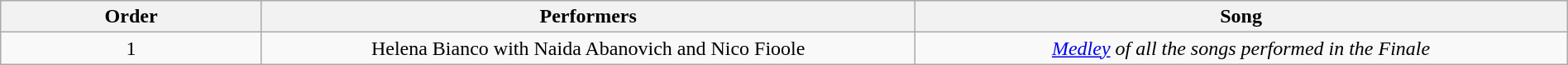<table class="wikitable" style="text-align:center; width:100%">
<tr>
<th style="width:04%">Order</th>
<th style="width:10%">Performers</th>
<th style="width:10%">Song</th>
</tr>
<tr>
<td>1</td>
<td>Helena Bianco with Naida Abanovich and Nico Fioole</td>
<td><em><a href='#'>Medley</a> of all the songs performed in the Finale</em></td>
</tr>
</table>
